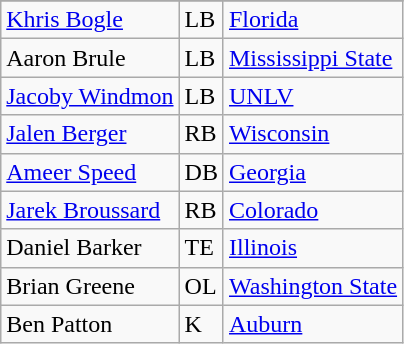<table class="wikitable" style="display: inline-table;">
<tr align="center">
</tr>
<tr>
<td><a href='#'>Khris Bogle</a></td>
<td>LB</td>
<td><a href='#'>Florida</a></td>
</tr>
<tr>
<td>Aaron Brule</td>
<td>LB</td>
<td><a href='#'>Mississippi State</a></td>
</tr>
<tr>
<td><a href='#'>Jacoby Windmon</a></td>
<td>LB</td>
<td><a href='#'>UNLV</a></td>
</tr>
<tr>
<td><a href='#'>Jalen Berger</a></td>
<td>RB</td>
<td><a href='#'>Wisconsin</a></td>
</tr>
<tr>
<td><a href='#'>Ameer Speed</a></td>
<td>DB</td>
<td><a href='#'>Georgia</a></td>
</tr>
<tr>
<td><a href='#'>Jarek Broussard</a></td>
<td>RB</td>
<td><a href='#'>Colorado</a></td>
</tr>
<tr>
<td>Daniel Barker</td>
<td>TE</td>
<td><a href='#'>Illinois</a></td>
</tr>
<tr>
<td>Brian Greene</td>
<td>OL</td>
<td><a href='#'>Washington State</a></td>
</tr>
<tr>
<td>Ben Patton</td>
<td>K</td>
<td><a href='#'>Auburn</a></td>
</tr>
</table>
